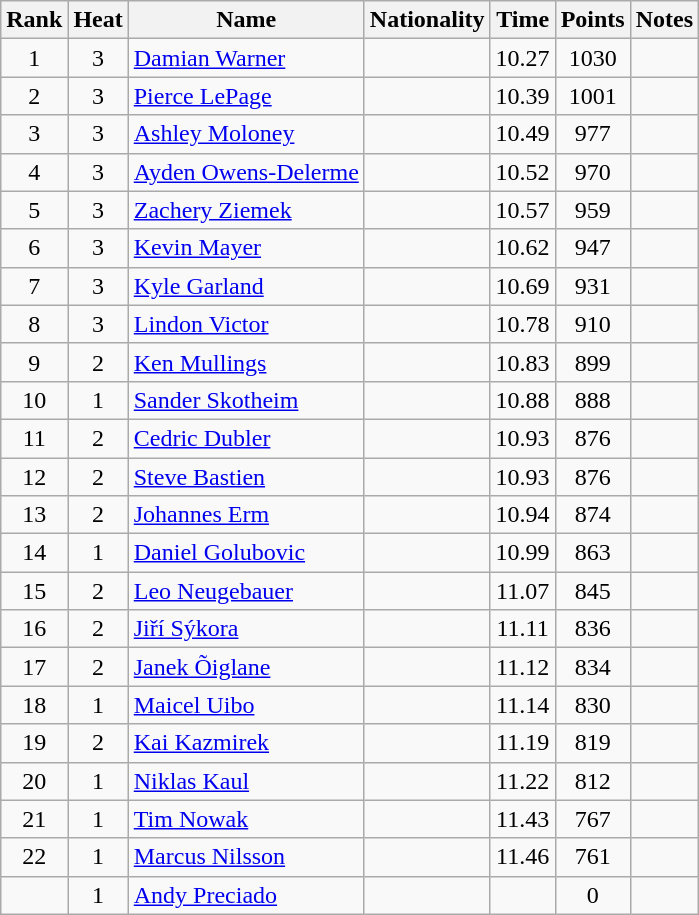<table class="wikitable sortable" style="text-align:center">
<tr>
<th>Rank</th>
<th>Heat</th>
<th>Name</th>
<th>Nationality</th>
<th>Time</th>
<th>Points</th>
<th>Notes</th>
</tr>
<tr>
<td>1</td>
<td>3</td>
<td align=left><a href='#'>Damian Warner</a></td>
<td align=left></td>
<td>10.27</td>
<td>1030</td>
<td></td>
</tr>
<tr>
<td>2</td>
<td>3</td>
<td align=left><a href='#'>Pierce LePage</a></td>
<td align=left></td>
<td>10.39</td>
<td>1001</td>
<td></td>
</tr>
<tr>
<td>3</td>
<td>3</td>
<td align=left><a href='#'>Ashley Moloney</a></td>
<td align=left></td>
<td>10.49</td>
<td>977</td>
<td></td>
</tr>
<tr>
<td>4</td>
<td>3</td>
<td align=left><a href='#'>Ayden Owens-Delerme</a></td>
<td align=left></td>
<td>10.52</td>
<td>970</td>
<td></td>
</tr>
<tr>
<td>5</td>
<td>3</td>
<td align=left><a href='#'>Zachery Ziemek</a></td>
<td align=left></td>
<td>10.57</td>
<td>959</td>
<td></td>
</tr>
<tr>
<td>6</td>
<td>3</td>
<td align=left><a href='#'>Kevin Mayer</a></td>
<td align=left></td>
<td>10.62</td>
<td>947</td>
<td></td>
</tr>
<tr>
<td>7</td>
<td>3</td>
<td align=left><a href='#'>Kyle Garland</a></td>
<td align=left></td>
<td>10.69</td>
<td>931</td>
<td></td>
</tr>
<tr>
<td>8</td>
<td>3</td>
<td align=left><a href='#'>Lindon Victor</a></td>
<td align=left></td>
<td>10.78</td>
<td>910</td>
<td></td>
</tr>
<tr>
<td>9</td>
<td>2</td>
<td align=left><a href='#'>Ken Mullings</a></td>
<td align=left></td>
<td>10.83</td>
<td>899</td>
<td></td>
</tr>
<tr>
<td>10</td>
<td>1</td>
<td align=left><a href='#'>Sander Skotheim</a></td>
<td align=left></td>
<td>10.88</td>
<td>888</td>
<td></td>
</tr>
<tr>
<td>11</td>
<td>2</td>
<td align=left><a href='#'>Cedric Dubler</a></td>
<td align=left></td>
<td>10.93</td>
<td>876</td>
<td></td>
</tr>
<tr>
<td>12</td>
<td>2</td>
<td align=left><a href='#'>Steve Bastien</a></td>
<td align=left></td>
<td>10.93</td>
<td>876</td>
<td></td>
</tr>
<tr>
<td>13</td>
<td>2</td>
<td align=left><a href='#'>Johannes Erm</a></td>
<td align=left></td>
<td>10.94</td>
<td>874</td>
<td></td>
</tr>
<tr>
<td>14</td>
<td>1</td>
<td align=left><a href='#'>Daniel Golubovic</a></td>
<td align=left></td>
<td>10.99</td>
<td>863</td>
<td></td>
</tr>
<tr>
<td>15</td>
<td>2</td>
<td align=left><a href='#'>Leo Neugebauer</a></td>
<td align=left></td>
<td>11.07</td>
<td>845</td>
<td></td>
</tr>
<tr>
<td>16</td>
<td>2</td>
<td align=left><a href='#'>Jiří Sýkora</a></td>
<td align=left></td>
<td>11.11</td>
<td>836</td>
<td></td>
</tr>
<tr>
<td>17</td>
<td>2</td>
<td align=left><a href='#'>Janek Õiglane</a></td>
<td align=left></td>
<td>11.12</td>
<td>834</td>
<td></td>
</tr>
<tr>
<td>18</td>
<td>1</td>
<td align=left><a href='#'>Maicel Uibo</a></td>
<td align=left></td>
<td>11.14</td>
<td>830</td>
<td></td>
</tr>
<tr>
<td>19</td>
<td>2</td>
<td align=left><a href='#'>Kai Kazmirek</a></td>
<td align=left></td>
<td>11.19</td>
<td>819</td>
<td></td>
</tr>
<tr>
<td>20</td>
<td>1</td>
<td align=left><a href='#'>Niklas Kaul</a></td>
<td align=left></td>
<td>11.22</td>
<td>812</td>
<td></td>
</tr>
<tr>
<td>21</td>
<td>1</td>
<td align=left><a href='#'>Tim Nowak</a></td>
<td align=left></td>
<td>11.43</td>
<td>767</td>
<td></td>
</tr>
<tr>
<td>22</td>
<td>1</td>
<td align=left><a href='#'>Marcus Nilsson</a></td>
<td align=left></td>
<td>11.46</td>
<td>761</td>
<td></td>
</tr>
<tr>
<td></td>
<td>1</td>
<td align=left><a href='#'>Andy Preciado</a></td>
<td align=left></td>
<td></td>
<td>0</td>
<td></td>
</tr>
</table>
